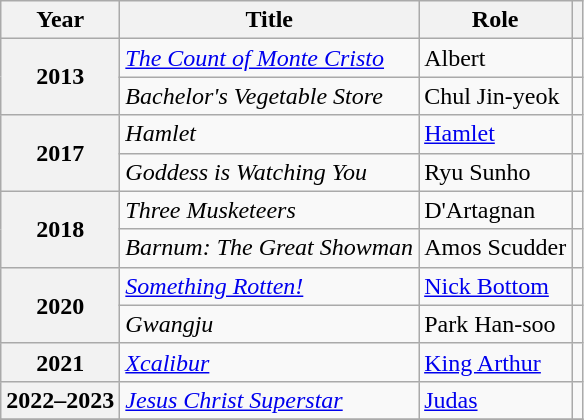<table class="wikitable plainrowheaders sortable">
<tr>
<th scope="col">Year</th>
<th scope="col">Title</th>
<th scope="col">Role</th>
<th scope="col" class="unsortable"></th>
</tr>
<tr>
<th scope="row" rowspan="2">2013</th>
<td><em><a href='#'>The Count of Monte Cristo</a></em></td>
<td>Albert</td>
<td style="text-align:center"></td>
</tr>
<tr>
<td><em>Bachelor's Vegetable Store</em></td>
<td>Chul Jin-yeok</td>
<td style="text-align:center"></td>
</tr>
<tr>
<th scope="row" rowspan="2">2017</th>
<td><em>Hamlet</em></td>
<td><a href='#'>Hamlet</a></td>
<td style="text-align:center"></td>
</tr>
<tr>
<td><em>Goddess is Watching You</em></td>
<td>Ryu Sunho</td>
<td style="text-align:center"></td>
</tr>
<tr>
<th scope="row" rowspan="2">2018</th>
<td><em>Three Musketeers</em></td>
<td>D'Artagnan</td>
<td style="text-align:center"></td>
</tr>
<tr>
<td><em>Barnum: The Great Showman</em></td>
<td>Amos Scudder</td>
<td style="text-align:center"></td>
</tr>
<tr>
<th scope="row" rowspan="2">2020</th>
<td><em><a href='#'>Something Rotten!</a></em></td>
<td><a href='#'>Nick Bottom</a></td>
<td style="text-align:center"></td>
</tr>
<tr>
<td><em>Gwangju</em></td>
<td>Park Han-soo</td>
<td style="text-align:center"></td>
</tr>
<tr>
<th scope="row">2021</th>
<td><em><a href='#'>Xcalibur</a></em></td>
<td><a href='#'>King Arthur</a></td>
<td style="text-align:center"></td>
</tr>
<tr>
<th scope="row">2022–2023</th>
<td><em><a href='#'>Jesus Christ Superstar</a></em></td>
<td><a href='#'>Judas</a></td>
<td style="text-align:center"></td>
</tr>
<tr>
</tr>
</table>
